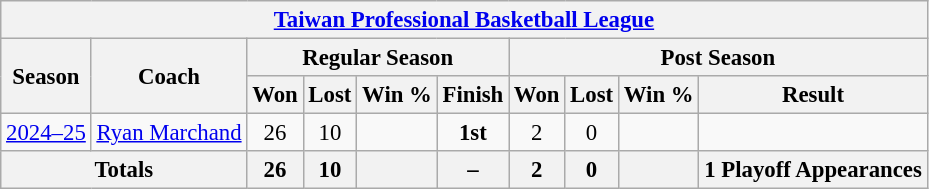<table class="wikitable" style="font-size: 95%; text-align:center;">
<tr>
<th colspan="10"><a href='#'>Taiwan Professional Basketball League</a></th>
</tr>
<tr>
<th rowspan="2">Season</th>
<th rowspan="2">Coach</th>
<th colspan="4">Regular Season</th>
<th colspan="4">Post Season</th>
</tr>
<tr>
<th>Won</th>
<th>Lost</th>
<th>Win %</th>
<th>Finish</th>
<th>Won</th>
<th>Lost</th>
<th>Win %</th>
<th>Result</th>
</tr>
<tr>
<td><a href='#'>2024–25</a></td>
<td><a href='#'>Ryan Marchand</a></td>
<td>26</td>
<td>10</td>
<td></td>
<td><strong>1st</strong></td>
<td>2</td>
<td>0</td>
<td></td>
<td></td>
</tr>
<tr>
<th colspan="2">Totals</th>
<th>26</th>
<th>10</th>
<th></th>
<th>–</th>
<th>2</th>
<th>0</th>
<th></th>
<th>1 Playoff Appearances</th>
</tr>
</table>
